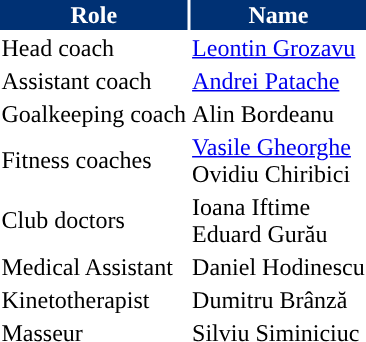<table class="toccolours">
<tr>
<th style="background:#003174;color:#ffffff;">Role</th>
<th style="background:#003174;color:#ffffff;">Name</th>
</tr>
<tr>
<td>Head coach</td>
<td> <a href='#'>Leontin Grozavu</a></td>
</tr>
<tr>
<td>Assistant coach</td>
<td> <a href='#'>Andrei Patache</a></td>
</tr>
<tr>
<td>Goalkeeping coach</td>
<td> Alin Bordeanu</td>
</tr>
<tr>
<td>Fitness coaches</td>
<td> <a href='#'>Vasile Gheorghe</a> <br>  Ovidiu Chiribici</td>
</tr>
<tr>
<td>Club doctors</td>
<td> Ioana Iftime <br>  Eduard Gurău</td>
</tr>
<tr>
<td>Medical Assistant</td>
<td> Daniel Hodinescu</td>
</tr>
<tr>
<td>Kinetotherapist</td>
<td> Dumitru Brânză</td>
</tr>
<tr>
<td>Masseur</td>
<td> Silviu Siminiciuc</td>
</tr>
</table>
